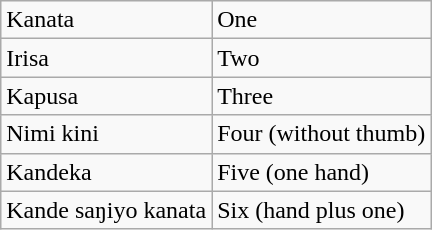<table class="wikitable">
<tr>
<td>Kanata</td>
<td>One</td>
</tr>
<tr>
<td>Irisa</td>
<td>Two</td>
</tr>
<tr>
<td>Kapusa</td>
<td>Three</td>
</tr>
<tr>
<td>Nimi kini</td>
<td>Four (without thumb)</td>
</tr>
<tr>
<td>Kandeka</td>
<td>Five (one hand)</td>
</tr>
<tr>
<td>Kande saŋiyo kanata</td>
<td>Six (hand plus one)</td>
</tr>
</table>
